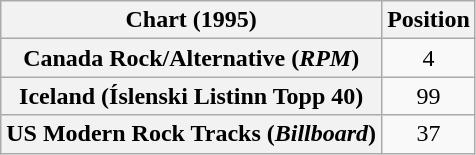<table class="wikitable sortable plainrowheaders" style="text-align:center">
<tr>
<th>Chart (1995)</th>
<th>Position</th>
</tr>
<tr>
<th scope="row">Canada Rock/Alternative (<em>RPM</em>)</th>
<td>4</td>
</tr>
<tr>
<th scope="row">Iceland (Íslenski Listinn Topp 40)</th>
<td>99</td>
</tr>
<tr>
<th scope="row">US Modern Rock Tracks (<em>Billboard</em>)</th>
<td>37</td>
</tr>
</table>
